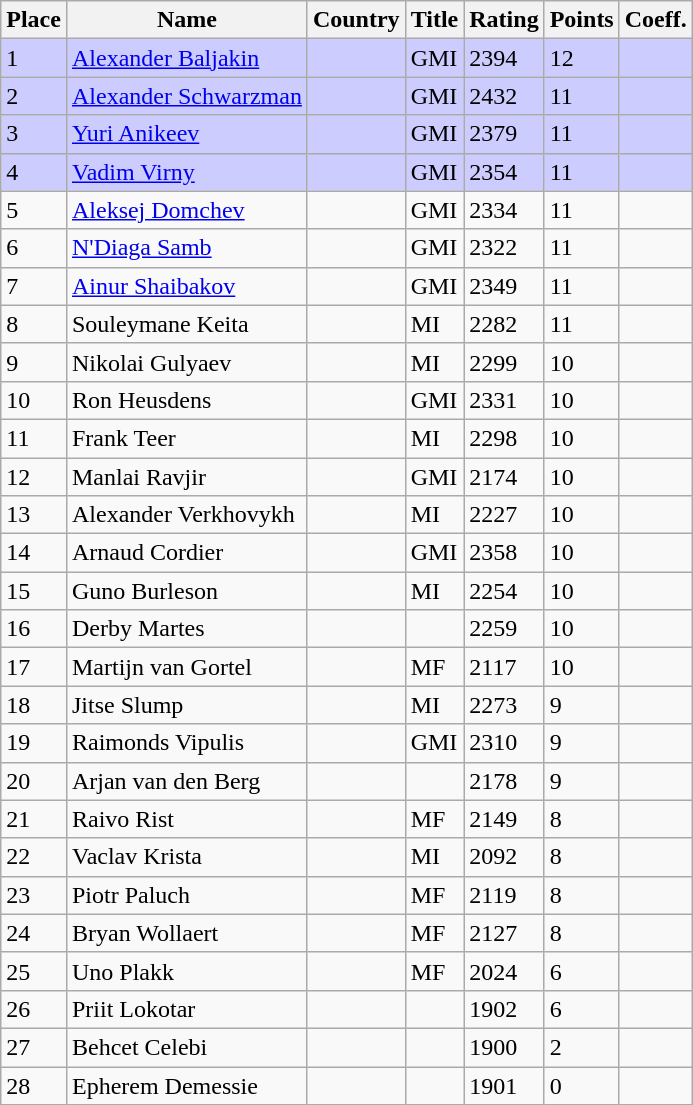<table class=wikitable style="text-align: left;">
<tr>
<th>Place</th>
<th>Name</th>
<th>Country</th>
<th>Title</th>
<th>Rating</th>
<th>Points</th>
<th>Coeff.</th>
</tr>
<tr bgcolor=ccccff>
<td>1</td>
<td><a href='#'>Alexander Baljakin</a></td>
<td></td>
<td>GMI</td>
<td>2394</td>
<td>12</td>
<td></td>
</tr>
<tr bgcolor=ccccff>
<td>2</td>
<td><a href='#'>Alexander Schwarzman</a></td>
<td align="left"></td>
<td>GMI</td>
<td>2432</td>
<td>11</td>
<td></td>
</tr>
<tr bgcolor=ccccff>
<td>3</td>
<td><a href='#'>Yuri Anikeev</a></td>
<td></td>
<td>GMI</td>
<td>2379</td>
<td>11</td>
<td></td>
</tr>
<tr bgcolor=ccccff>
<td>4</td>
<td><a href='#'>Vadim Virny</a></td>
<td></td>
<td>GMI</td>
<td>2354</td>
<td>11</td>
<td></td>
</tr>
<tr>
<td>5</td>
<td><a href='#'>Aleksej Domchev</a></td>
<td></td>
<td>GMI</td>
<td>2334</td>
<td>11</td>
<td></td>
</tr>
<tr>
<td>6</td>
<td><a href='#'>N'Diaga Samb</a></td>
<td></td>
<td>GMI</td>
<td>2322</td>
<td>11</td>
<td></td>
</tr>
<tr>
<td>7</td>
<td><a href='#'>Ainur Shaibakov</a></td>
<td></td>
<td>GMI</td>
<td>2349</td>
<td>11</td>
<td></td>
</tr>
<tr>
<td>8</td>
<td>Souleymane Keita</td>
<td></td>
<td>MI</td>
<td>2282</td>
<td>11</td>
<td></td>
</tr>
<tr>
<td>9</td>
<td>Nikolai Gulyaev</td>
<td></td>
<td>MI</td>
<td>2299</td>
<td>10</td>
<td></td>
</tr>
<tr>
<td>10</td>
<td>Ron Heusdens</td>
<td></td>
<td>GMI</td>
<td>2331</td>
<td>10</td>
<td></td>
</tr>
<tr>
<td>11</td>
<td>Frank Teer</td>
<td></td>
<td>MI</td>
<td>2298</td>
<td>10</td>
<td></td>
</tr>
<tr>
<td>12</td>
<td>Manlai Ravjir</td>
<td></td>
<td>GMI</td>
<td>2174</td>
<td>10</td>
<td></td>
</tr>
<tr>
<td>13</td>
<td>Alexander Verkhovykh</td>
<td></td>
<td>MI</td>
<td>2227</td>
<td>10</td>
<td></td>
</tr>
<tr>
<td>14</td>
<td>Arnaud Cordier</td>
<td></td>
<td>GMI</td>
<td>2358</td>
<td>10</td>
<td></td>
</tr>
<tr>
<td>15</td>
<td>Guno Burleson</td>
<td></td>
<td>MI</td>
<td>2254</td>
<td>10</td>
<td></td>
</tr>
<tr>
<td>16</td>
<td>Derby Martes</td>
<td></td>
<td></td>
<td>2259</td>
<td>10</td>
<td></td>
</tr>
<tr>
<td>17</td>
<td>Martijn van Gortel</td>
<td></td>
<td>MF</td>
<td>2117</td>
<td>10</td>
<td></td>
</tr>
<tr>
<td>18</td>
<td>Jitse Slump</td>
<td></td>
<td>MI</td>
<td>2273</td>
<td>9</td>
<td></td>
</tr>
<tr>
<td>19</td>
<td>Raimonds Vipulis</td>
<td></td>
<td>GMI</td>
<td>2310</td>
<td>9</td>
<td></td>
</tr>
<tr>
<td>20</td>
<td>Arjan van den Berg</td>
<td></td>
<td></td>
<td>2178</td>
<td>9</td>
<td></td>
</tr>
<tr>
<td>21</td>
<td>Raivo Rist</td>
<td></td>
<td>MF</td>
<td>2149</td>
<td>8</td>
<td></td>
</tr>
<tr>
<td>22</td>
<td>Vaclav Krista</td>
<td></td>
<td>MI</td>
<td>2092</td>
<td>8</td>
<td></td>
</tr>
<tr>
<td>23</td>
<td>Piotr Paluch</td>
<td></td>
<td>MF</td>
<td>2119</td>
<td>8</td>
<td></td>
</tr>
<tr>
<td>24</td>
<td>Bryan Wollaert</td>
<td></td>
<td>MF</td>
<td>2127</td>
<td>8</td>
<td></td>
</tr>
<tr>
<td>25</td>
<td>Uno Plakk</td>
<td></td>
<td>MF</td>
<td>2024</td>
<td>6</td>
<td></td>
</tr>
<tr>
<td>26</td>
<td>Priit Lokotar</td>
<td></td>
<td></td>
<td>1902</td>
<td>6</td>
<td></td>
</tr>
<tr>
<td>27</td>
<td>Behcet Celebi</td>
<td></td>
<td></td>
<td>1900</td>
<td>2</td>
<td></td>
</tr>
<tr>
<td>28</td>
<td>Epherem Demessie</td>
<td></td>
<td></td>
<td>1901</td>
<td>0</td>
<td></td>
</tr>
</table>
